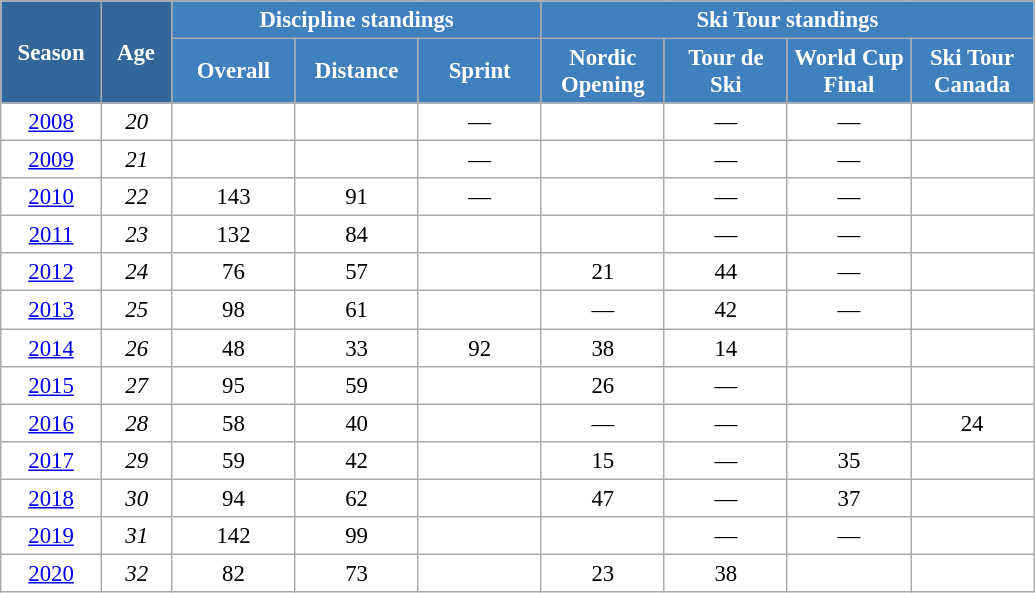<table class="wikitable" style="font-size:95%; text-align:center; border:grey solid 1px; border-collapse:collapse; background:#ffffff;">
<tr>
<th style="background-color:#369; color:white; width:60px;" rowspan="2"> Season </th>
<th style="background-color:#369; color:white; width:40px;" rowspan="2"> Age </th>
<th style="background-color:#4180be; color:white;" colspan="3">Discipline standings</th>
<th style="background-color:#4180be; color:white;" colspan="4">Ski Tour standings</th>
</tr>
<tr>
<th style="background-color:#4180be; color:white; width:75px;">Overall</th>
<th style="background-color:#4180be; color:white; width:75px;">Distance</th>
<th style="background-color:#4180be; color:white; width:75px;">Sprint</th>
<th style="background-color:#4180be; color:white; width:75px;">Nordic<br>Opening</th>
<th style="background-color:#4180be; color:white; width:75px;">Tour de<br>Ski</th>
<th style="background-color:#4180be; color:white; width:75px;">World Cup<br>Final</th>
<th style="background-color:#4180be; color:white; width:75px;">Ski Tour<br>Canada</th>
</tr>
<tr>
<td><a href='#'>2008</a></td>
<td><em>20</em></td>
<td></td>
<td></td>
<td>—</td>
<td></td>
<td>—</td>
<td>—</td>
<td></td>
</tr>
<tr>
<td><a href='#'>2009</a></td>
<td><em>21</em></td>
<td></td>
<td></td>
<td>—</td>
<td></td>
<td>—</td>
<td>—</td>
<td></td>
</tr>
<tr>
<td><a href='#'>2010</a></td>
<td><em>22</em></td>
<td>143</td>
<td>91</td>
<td>—</td>
<td></td>
<td>—</td>
<td>—</td>
<td></td>
</tr>
<tr>
<td><a href='#'>2011</a></td>
<td><em>23</em></td>
<td>132</td>
<td>84</td>
<td></td>
<td></td>
<td>—</td>
<td>—</td>
<td></td>
</tr>
<tr>
<td><a href='#'>2012</a></td>
<td><em>24</em></td>
<td>76</td>
<td>57</td>
<td></td>
<td>21</td>
<td>44</td>
<td>—</td>
<td></td>
</tr>
<tr>
<td><a href='#'>2013</a></td>
<td><em>25</em></td>
<td>98</td>
<td>61</td>
<td></td>
<td>—</td>
<td>42</td>
<td>—</td>
<td></td>
</tr>
<tr>
<td><a href='#'>2014</a></td>
<td><em>26</em></td>
<td>48</td>
<td>33</td>
<td>92</td>
<td>38</td>
<td>14</td>
<td></td>
<td></td>
</tr>
<tr>
<td><a href='#'>2015</a></td>
<td><em>27</em></td>
<td>95</td>
<td>59</td>
<td></td>
<td>26</td>
<td>—</td>
<td></td>
<td></td>
</tr>
<tr>
<td><a href='#'>2016</a></td>
<td><em>28</em></td>
<td>58</td>
<td>40</td>
<td></td>
<td>—</td>
<td>—</td>
<td></td>
<td>24</td>
</tr>
<tr>
<td><a href='#'>2017</a></td>
<td><em>29</em></td>
<td>59</td>
<td>42</td>
<td></td>
<td>15</td>
<td>—</td>
<td>35</td>
<td></td>
</tr>
<tr>
<td><a href='#'>2018</a></td>
<td><em>30</em></td>
<td>94</td>
<td>62</td>
<td></td>
<td>47</td>
<td>—</td>
<td>37</td>
<td></td>
</tr>
<tr>
<td><a href='#'>2019</a></td>
<td><em>31</em></td>
<td>142</td>
<td>99</td>
<td></td>
<td></td>
<td>—</td>
<td>—</td>
<td></td>
</tr>
<tr>
<td><a href='#'>2020</a></td>
<td><em>32</em></td>
<td>82</td>
<td>73</td>
<td></td>
<td>23</td>
<td>38</td>
<td></td>
<td></td>
</tr>
</table>
